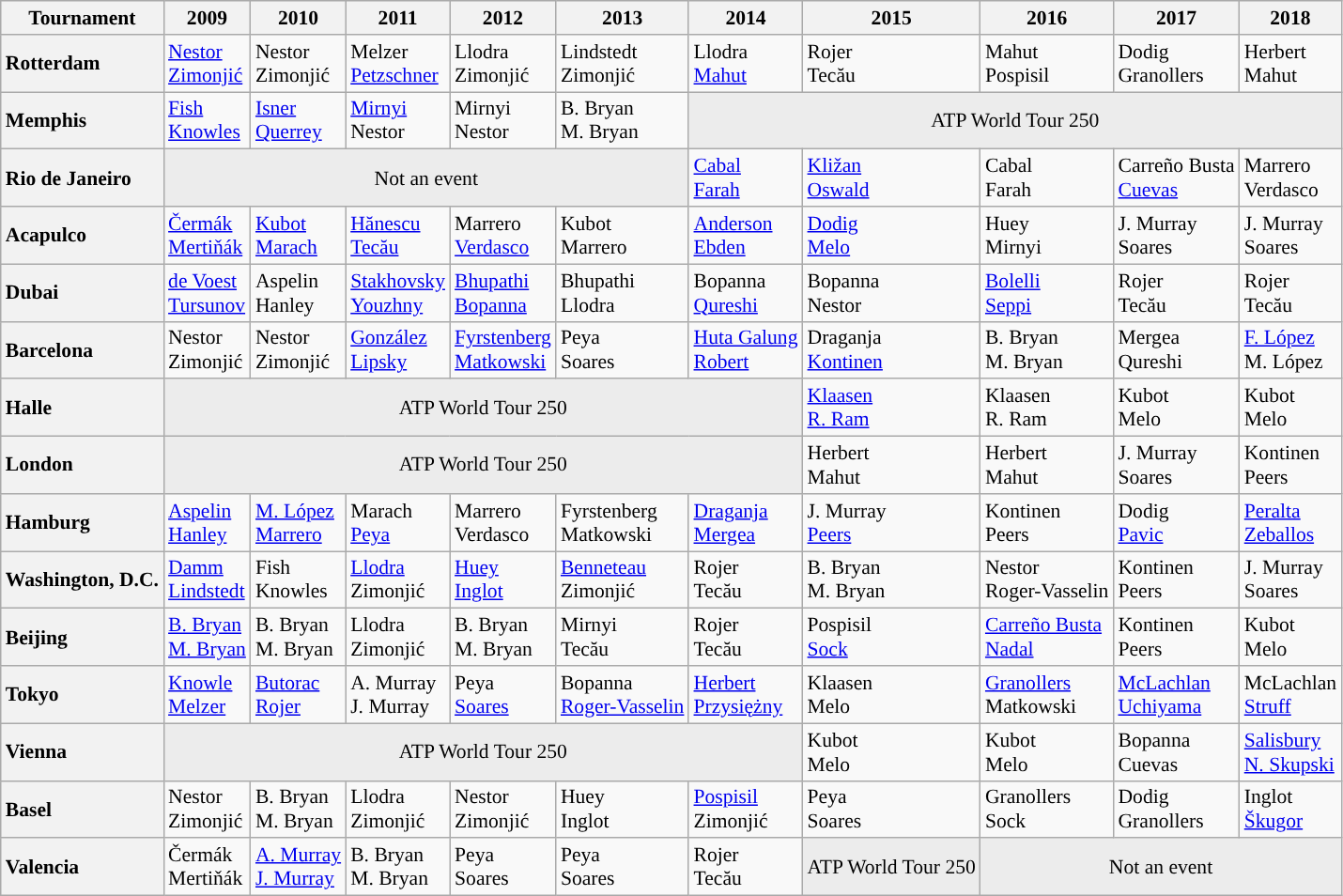<table class="wikitable nowrap plainrowheaders" style="font-size:90%;">
<tr bgcolor="#ececec">
<th>Tournament</th>
<th>2009</th>
<th>2010</th>
<th>2011</th>
<th>2012</th>
<th>2013</th>
<th>2014</th>
<th>2015</th>
<th>2016</th>
<th>2017</th>
<th>2018</th>
</tr>
<tr>
<th style="text-align: left;">Rotterdam</th>
<td> <a href='#'>Nestor</a><br> <a href='#'>Zimonjić</a></td>
<td>  Nestor<br> Zimonjić</td>
<td>  Melzer<br> <a href='#'>Petzschner</a></td>
<td>  Llodra<br> Zimonjić</td>
<td>  Lindstedt<br> Zimonjić</td>
<td> Llodra<br> <a href='#'>Mahut</a></td>
<td>  Rojer<br> Tecău</td>
<td>  Mahut<br> Pospisil</td>
<td>  Dodig<br> Granollers</td>
<td>  Herbert<br> Mahut</td>
</tr>
<tr>
<th style="text-align: left;">Memphis</th>
<td> <a href='#'>Fish</a><br> <a href='#'>Knowles</a></td>
<td>  <a href='#'>Isner</a><br> <a href='#'>Querrey</a></td>
<td>  <a href='#'>Mirnyi</a><br> Nestor</td>
<td>  Mirnyi<br> Nestor</td>
<td>  B. Bryan<br> M. Bryan</td>
<td bgcolor=#ececec align=center colspan=5><span>ATP World Tour 250</span></td>
</tr>
<tr>
<th style="text-align: left;">Rio de Janeiro</th>
<td bgcolor=#ececec colspan=5 align=center><span> Not an event </span></td>
<td>  <a href='#'>Cabal</a><br> <a href='#'>Farah</a></td>
<td>   <a href='#'>Kližan</a><br> <a href='#'>Oswald</a></td>
<td>  Cabal<br> Farah</td>
<td>  Carreño Busta<br> <a href='#'>Cuevas</a></td>
<td>  Marrero<br> Verdasco</td>
</tr>
<tr>
<th style="text-align: left;">Acapulco</th>
<td> <a href='#'>Čermák</a><br> <a href='#'>Mertiňák</a></td>
<td>  <a href='#'>Kubot</a><br> <a href='#'>Marach</a></td>
<td>  <a href='#'>Hănescu</a><br> <a href='#'>Tecău</a></td>
<td>  Marrero<br> <a href='#'>Verdasco</a></td>
<td>  Kubot<br> Marrero</td>
<td>  <a href='#'>Anderson</a><br> <a href='#'>Ebden</a></td>
<td>  <a href='#'>Dodig</a><br> <a href='#'>Melo</a></td>
<td>  Huey<br> Mirnyi</td>
<td>  J. Murray<br> Soares</td>
<td>  J. Murray<br> Soares</td>
</tr>
<tr>
<th style="text-align: left;">Dubai</th>
<td> <a href='#'>de Voest</a><br> <a href='#'>Tursunov</a></td>
<td>  Aspelin<br> Hanley</td>
<td>  <a href='#'>Stakhovsky</a><br> <a href='#'>Youzhny</a></td>
<td>  <a href='#'>Bhupathi</a><br> <a href='#'>Bopanna</a></td>
<td>  Bhupathi<br> Llodra</td>
<td>  Bopanna<br> <a href='#'>Qureshi</a></td>
<td>  Bopanna<br>  Nestor</td>
<td>  <a href='#'>Bolelli</a><br> <a href='#'>Seppi</a></td>
<td>  Rojer<br> Tecău</td>
<td>  Rojer<br> Tecău</td>
</tr>
<tr>
<th style="text-align: left;">Barcelona</th>
<td> Nestor<br> Zimonjić</td>
<td>  Nestor<br> Zimonjić</td>
<td>  <a href='#'>González</a><br> <a href='#'>Lipsky</a></td>
<td>  <a href='#'>Fyrstenberg</a><br> <a href='#'>Matkowski</a></td>
<td>  Peya<br> Soares</td>
<td>  <a href='#'>Huta Galung</a><br> <a href='#'>Robert</a></td>
<td>  Draganja<br> <a href='#'>Kontinen</a></td>
<td>  B. Bryan<br> M. Bryan</td>
<td>  Mergea<br> Qureshi</td>
<td>  <a href='#'>F. López</a><br> M. López</td>
</tr>
<tr>
<th style="text-align: left;">Halle</th>
<td bgcolor=#ececec colspan=6 align=center><span> ATP World Tour 250</span></td>
<td>  <a href='#'>Klaasen</a><br> <a href='#'>R. Ram</a></td>
<td>  Klaasen<br> R. Ram</td>
<td>  Kubot<br> Melo</td>
<td>  Kubot<br> Melo</td>
</tr>
<tr>
<th style="text-align: left;">London</th>
<td bgcolor=#ececec colspan=6 align=center><span> ATP World Tour 250</span></td>
<td>  Herbert<br> Mahut</td>
<td>  Herbert<br> Mahut</td>
<td>  J. Murray<br> Soares</td>
<td>  Kontinen<br> Peers</td>
</tr>
<tr>
<th style="text-align: left;">Hamburg</th>
<td> <a href='#'>Aspelin</a><br> <a href='#'>Hanley</a></td>
<td>  <a href='#'>M. López</a><br> <a href='#'>Marrero</a></td>
<td>  Marach<br> <a href='#'>Peya</a></td>
<td>  Marrero<br> Verdasco</td>
<td> Fyrstenberg<br> Matkowski</td>
<td>  <a href='#'>Draganja</a><br> <a href='#'>Mergea</a></td>
<td>  J. Murray<br> <a href='#'>Peers</a></td>
<td>  Kontinen<br> Peers</td>
<td>  Dodig<br> <a href='#'>Pavic</a></td>
<td>  <a href='#'>Peralta</a><br> <a href='#'>Zeballos</a></td>
</tr>
<tr>
<th style="text-align: left;">Washington, D.C.</th>
<td> <a href='#'>Damm</a><br> <a href='#'>Lindstedt</a></td>
<td>  Fish<br> Knowles</td>
<td>  <a href='#'>Llodra</a><br> Zimonjić</td>
<td>  <a href='#'>Huey</a><br> <a href='#'>Inglot</a></td>
<td>  <a href='#'>Benneteau</a><br> Zimonjić</td>
<td>  Rojer<br> Tecău</td>
<td>  B. Bryan<br> M. Bryan</td>
<td> Nestor<br> Roger-Vasselin</td>
<td>  Kontinen<br> Peers</td>
<td>  J. Murray<br> Soares</td>
</tr>
<tr>
<th style="text-align: left;">Beijing</th>
<td> <a href='#'>B. Bryan</a><br> <a href='#'>M. Bryan</a></td>
<td>  B. Bryan<br> M. Bryan</td>
<td>  Llodra<br> Zimonjić</td>
<td>  B. Bryan<br> M. Bryan</td>
<td>  Mirnyi<br> Tecău</td>
<td>  Rojer<br> Tecău</td>
<td>  Pospisil<br> <a href='#'>Sock</a></td>
<td>  <a href='#'>Carreño Busta</a><br> <a href='#'>Nadal</a></td>
<td>  Kontinen<br> Peers</td>
<td>  Kubot<br> Melo</td>
</tr>
<tr>
<th style="text-align: left;">Tokyo</th>
<td> <a href='#'>Knowle</a><br> <a href='#'>Melzer</a></td>
<td>  <a href='#'>Butorac</a><br> <a href='#'>Rojer</a></td>
<td>  A. Murray<br> J. Murray</td>
<td>  Peya<br> <a href='#'>Soares</a></td>
<td>  Bopanna<br> <a href='#'>Roger-Vasselin</a></td>
<td>  <a href='#'>Herbert</a><br> <a href='#'>Przysiężny</a></td>
<td>  Klaasen<br> Melo</td>
<td>  <a href='#'>Granollers</a><br> Matkowski</td>
<td>  <a href='#'>McLachlan</a><br> <a href='#'>Uchiyama</a></td>
<td>  McLachlan<br> <a href='#'>Struff</a></td>
</tr>
<tr>
<th style="text-align: left;">Vienna</th>
<td bgcolor=#ececec colspan=6 align=center><span> ATP World Tour 250</span></td>
<td>  Kubot<br> Melo</td>
<td>  Kubot<br> Melo</td>
<td>  Bopanna<br> Cuevas</td>
<td>  <a href='#'>Salisbury</a><br> <a href='#'>N. Skupski</a></td>
</tr>
<tr>
<th style="text-align: left;">Basel</th>
<td> Nestor<br> Zimonjić</td>
<td>  B. Bryan<br> M. Bryan</td>
<td>  Llodra<br> Zimonjić</td>
<td>  Nestor<br> Zimonjić</td>
<td>  Huey<br> Inglot</td>
<td>  <a href='#'>Pospisil</a><br> Zimonjić</td>
<td>  Peya<br> Soares</td>
<td>  Granollers<br> Sock</td>
<td>  Dodig<br> Granollers</td>
<td>  Inglot<br> <a href='#'>Škugor</a></td>
</tr>
<tr>
<th style="text-align: left;">Valencia</th>
<td> Čermák<br> Mertiňák</td>
<td>  <a href='#'>A. Murray</a><br> <a href='#'>J. Murray</a></td>
<td>  B. Bryan<br> M. Bryan</td>
<td>  Peya<br> Soares</td>
<td>  Peya<br> Soares</td>
<td>  Rojer<br> Tecău</td>
<td bgcolor=#ececec align=center colspan=1><span>ATP World Tour 250</span></td>
<td bgcolor="#ececec" align="center" colspan=4><span>Not an event</span></td>
</tr>
</table>
